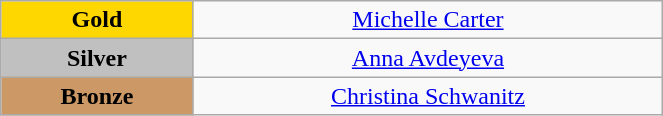<table class="wikitable" style="text-align:center; " width="35%">
<tr>
<td bgcolor="gold"><strong>Gold</strong></td>
<td><a href='#'>Michelle Carter</a><br>  <small><em></em></small></td>
</tr>
<tr>
<td bgcolor="silver"><strong>Silver</strong></td>
<td><a href='#'>Anna Avdeyeva</a><br>  <small><em></em></small></td>
</tr>
<tr>
<td bgcolor="CC9966"><strong>Bronze</strong></td>
<td><a href='#'>Christina Schwanitz</a><br>  <small><em></em></small></td>
</tr>
</table>
